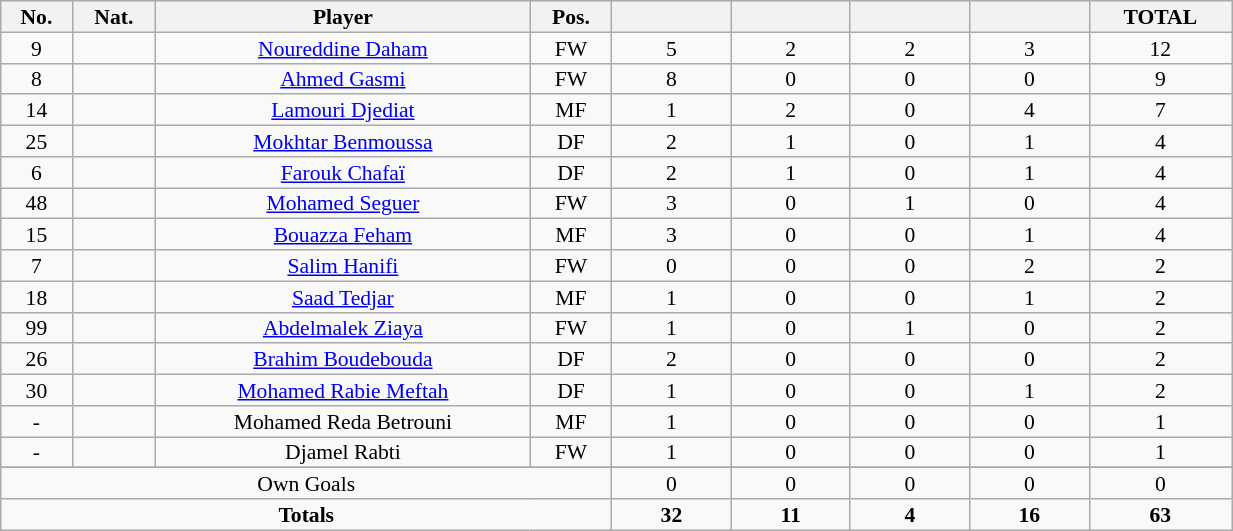<table class="wikitable sortable alternance"  style="font-size:90%; text-align:center; line-height:14px; width:65%;">
<tr>
<th width=10>No.</th>
<th width=10>Nat.</th>
<th width=140>Player</th>
<th width=10>Pos.</th>
<th width=40></th>
<th width=40></th>
<th width=40></th>
<th width=40></th>
<th width=40>TOTAL</th>
</tr>
<tr>
<td>9</td>
<td></td>
<td><a href='#'>Noureddine Daham</a></td>
<td>FW</td>
<td>5</td>
<td>2</td>
<td>2</td>
<td>3</td>
<td>12</td>
</tr>
<tr>
<td>8</td>
<td></td>
<td><a href='#'>Ahmed Gasmi</a></td>
<td>FW</td>
<td>8</td>
<td>0</td>
<td>0</td>
<td>0</td>
<td>9</td>
</tr>
<tr>
<td>14</td>
<td></td>
<td><a href='#'>Lamouri Djediat</a></td>
<td>MF</td>
<td>1</td>
<td>2</td>
<td>0</td>
<td>4</td>
<td>7</td>
</tr>
<tr>
<td>25</td>
<td></td>
<td><a href='#'>Mokhtar Benmoussa</a></td>
<td>DF</td>
<td>2</td>
<td>1</td>
<td>0</td>
<td>1</td>
<td>4</td>
</tr>
<tr>
<td>6</td>
<td></td>
<td><a href='#'>Farouk Chafaï</a></td>
<td>DF</td>
<td>2</td>
<td>1</td>
<td>0</td>
<td>1</td>
<td>4</td>
</tr>
<tr>
<td>48</td>
<td></td>
<td><a href='#'>Mohamed Seguer</a></td>
<td>FW</td>
<td>3</td>
<td>0</td>
<td>1</td>
<td>0</td>
<td>4</td>
</tr>
<tr>
<td>15</td>
<td></td>
<td><a href='#'>Bouazza Feham</a></td>
<td>MF</td>
<td>3</td>
<td>0</td>
<td>0</td>
<td>1</td>
<td>4</td>
</tr>
<tr>
<td>7</td>
<td></td>
<td><a href='#'>Salim Hanifi</a></td>
<td>FW</td>
<td>0</td>
<td>0</td>
<td>0</td>
<td>2</td>
<td>2</td>
</tr>
<tr>
<td>18</td>
<td></td>
<td><a href='#'>Saad Tedjar</a></td>
<td>MF</td>
<td>1</td>
<td>0</td>
<td>0</td>
<td>1</td>
<td>2</td>
</tr>
<tr>
<td>99</td>
<td></td>
<td><a href='#'>Abdelmalek Ziaya</a></td>
<td>FW</td>
<td>1</td>
<td>0</td>
<td>1</td>
<td>0</td>
<td>2</td>
</tr>
<tr>
<td>26</td>
<td></td>
<td><a href='#'>Brahim Boudebouda</a></td>
<td>DF</td>
<td>2</td>
<td>0</td>
<td>0</td>
<td>0</td>
<td>2</td>
</tr>
<tr>
<td>30</td>
<td></td>
<td><a href='#'>Mohamed Rabie Meftah</a></td>
<td>DF</td>
<td>1</td>
<td>0</td>
<td>0</td>
<td>1</td>
<td>2</td>
</tr>
<tr>
<td>-</td>
<td></td>
<td>Mohamed Reda Betrouni</td>
<td>MF</td>
<td>1</td>
<td>0</td>
<td>0</td>
<td>0</td>
<td>1</td>
</tr>
<tr>
<td>-</td>
<td></td>
<td>Djamel Rabti</td>
<td>FW</td>
<td>1</td>
<td>0</td>
<td>0</td>
<td>0</td>
<td>1</td>
</tr>
<tr>
</tr>
<tr class="sortbottom">
<td colspan="4">Own Goals</td>
<td>0</td>
<td>0</td>
<td>0</td>
<td>0</td>
<td>0</td>
</tr>
<tr class="sortbottom">
<td colspan="4"><strong>Totals</strong></td>
<td><strong>32</strong></td>
<td><strong>11</strong></td>
<td><strong>4</strong></td>
<td><strong>16</strong></td>
<td><strong>63</strong></td>
</tr>
</table>
